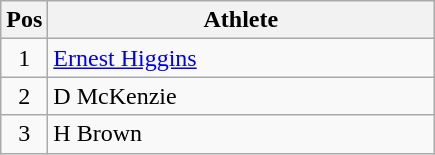<table class="wikitable" style="font-size: 100%">
<tr>
<th width=20>Pos</th>
<th width=250>Athlete</th>
</tr>
<tr align=center>
<td>1</td>
<td align="left"> <a href='#'>Ernest Higgins</a></td>
</tr>
<tr align=center>
<td>2</td>
<td align="left"> D McKenzie</td>
</tr>
<tr align=center>
<td>3</td>
<td align="left"> H Brown</td>
</tr>
</table>
